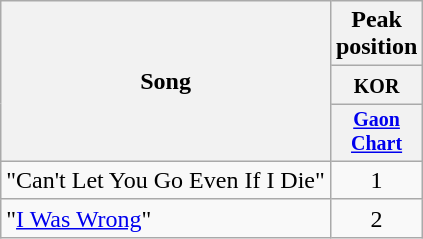<table class="wikitable" style="text-align:center;">
<tr>
<th rowspan="3">Song</th>
<th colspan="9">Peak<br>position</th>
</tr>
<tr>
<th colspan="1" width="40"><small>KOR</small></th>
</tr>
<tr style="font-size:smaller;">
<th width="40"><a href='#'>Gaon Chart</a></th>
</tr>
<tr>
<td align="left">"Can't Let You Go Even If I Die"</td>
<td>1</td>
</tr>
<tr>
<td align="left">"<a href='#'>I Was Wrong</a>"</td>
<td>2</td>
</tr>
</table>
